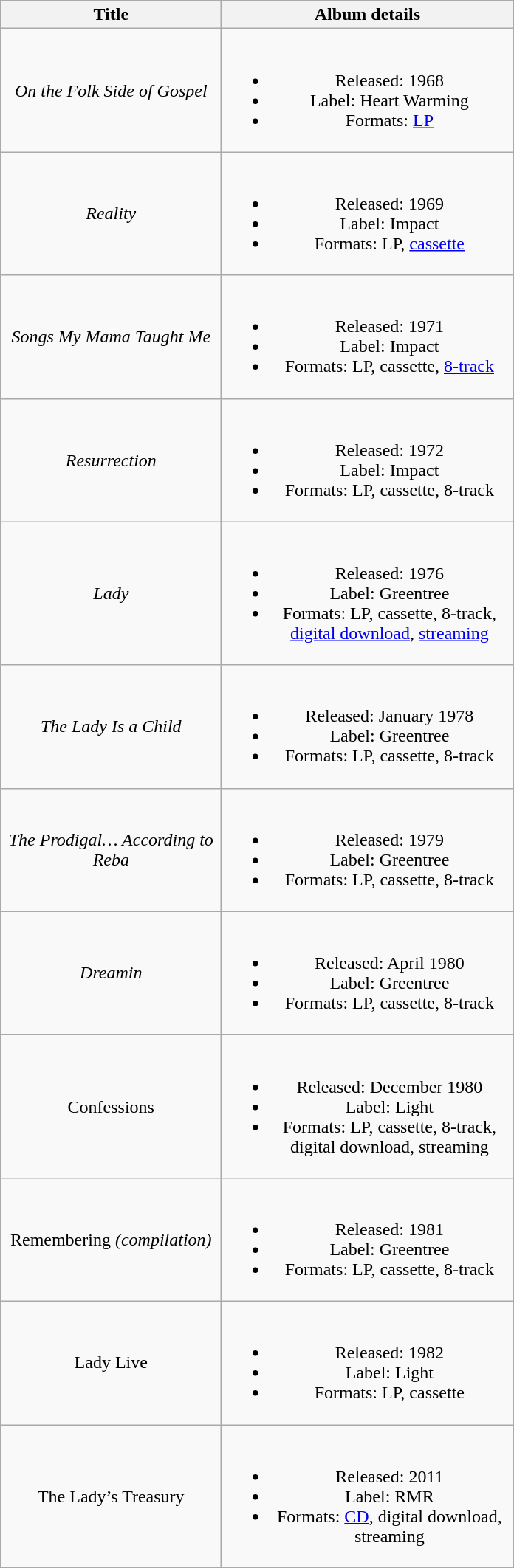<table class="wikitable plainrowheaders" style="text-align:center;" border="1">
<tr>
<th scope="col" style="width:12em;">Title</th>
<th scope="col" style="width:16em;">Album details</th>
</tr>
<tr>
<td scope="row"><em>On the Folk Side of Gospel</em></td>
<td><br><ul><li>Released: 1968</li><li>Label: Heart Warming</li><li>Formats: <a href='#'>LP</a></li></ul></td>
</tr>
<tr>
<td scope="row"><em>Reality</em></td>
<td><br><ul><li>Released: 1969</li><li>Label: Impact</li><li>Formats: LP, <a href='#'>cassette</a></li></ul></td>
</tr>
<tr>
<td scope="row"><em>Songs My Mama Taught Me</em></td>
<td><br><ul><li>Released: 1971</li><li>Label: Impact</li><li>Formats: LP, cassette, <a href='#'>8-track</a></li></ul></td>
</tr>
<tr>
<td scope="row"><em>Resurrection</em></td>
<td><br><ul><li>Released: 1972</li><li>Label: Impact</li><li>Formats: LP, cassette, 8-track</li></ul></td>
</tr>
<tr>
<td scope="row"><em>Lady</em></td>
<td><br><ul><li>Released: 1976</li><li>Label: Greentree</li><li>Formats: LP, cassette, 8-track, <a href='#'>digital download</a>, <a href='#'>streaming</a></li></ul></td>
</tr>
<tr>
<td scope="row"><em>The Lady Is a Child</em></td>
<td><br><ul><li>Released: January 1978</li><li>Label: Greentree</li><li>Formats: LP, cassette, 8-track</li></ul></td>
</tr>
<tr>
<td scope="row"><em>The Prodigal… According to Reba</em></td>
<td><br><ul><li>Released: 1979</li><li>Label: Greentree</li><li>Formats: LP, cassette, 8-track</li></ul></td>
</tr>
<tr>
<td scope="row"><em>Dreamin<strong></td>
<td><br><ul><li>Released: April 1980</li><li>Label: Greentree</li><li>Formats: LP, cassette, 8-track</li></ul></td>
</tr>
<tr>
<td scope="row"></em>Confessions<em></td>
<td><br><ul><li>Released: December 1980</li><li>Label: Light</li><li>Formats: LP, cassette, 8-track, digital download, streaming</li></ul></td>
</tr>
<tr>
<td scope="row"></em>Remembering<em> (compilation)</td>
<td><br><ul><li>Released: 1981</li><li>Label: Greentree</li><li>Formats: LP, cassette, 8-track</li></ul></td>
</tr>
<tr>
<td scope="row"></em>Lady Live<em></td>
<td><br><ul><li>Released: 1982</li><li>Label: Light</li><li>Formats: LP, cassette</li></ul></td>
</tr>
<tr>
<td scope="row"></em>The Lady’s Treasury<em></td>
<td><br><ul><li>Released: 2011</li><li>Label: RMR</li><li>Formats: <a href='#'>CD</a>, digital download, streaming</li></ul></td>
</tr>
</table>
